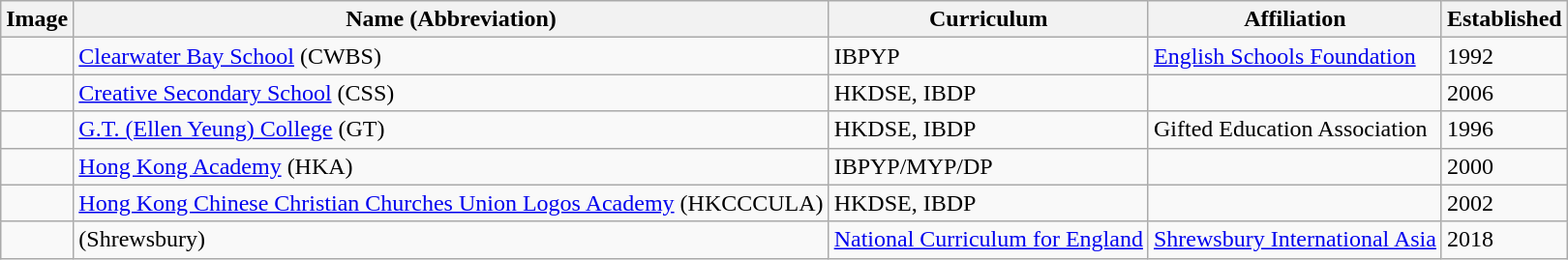<table class="wikitable sortable">
<tr>
<th>Image</th>
<th>Name (Abbreviation)</th>
<th>Curriculum</th>
<th>Affiliation</th>
<th>Established</th>
</tr>
<tr>
<td></td>
<td><a href='#'>Clearwater Bay School</a> (CWBS)</td>
<td>IBPYP</td>
<td><a href='#'>English Schools Foundation</a></td>
<td>1992</td>
</tr>
<tr>
<td></td>
<td><a href='#'>Creative Secondary School</a> (CSS)</td>
<td>HKDSE, IBDP</td>
<td></td>
<td>2006</td>
</tr>
<tr>
<td></td>
<td><a href='#'>G.T. (Ellen Yeung) College</a> (GT)</td>
<td>HKDSE, IBDP</td>
<td>Gifted Education Association</td>
<td>1996</td>
</tr>
<tr>
<td></td>
<td><a href='#'>Hong Kong Academy</a> (HKA)</td>
<td>IBPYP/MYP/DP</td>
<td></td>
<td>2000</td>
</tr>
<tr>
<td></td>
<td><a href='#'>Hong Kong Chinese Christian Churches Union Logos Academy</a> (HKCCCULA)</td>
<td>HKDSE, IBDP</td>
<td></td>
<td>2002</td>
</tr>
<tr>
<td></td>
<td> (Shrewsbury)</td>
<td><a href='#'>National Curriculum for England</a></td>
<td><a href='#'>Shrewsbury International Asia</a></td>
<td>2018</td>
</tr>
</table>
